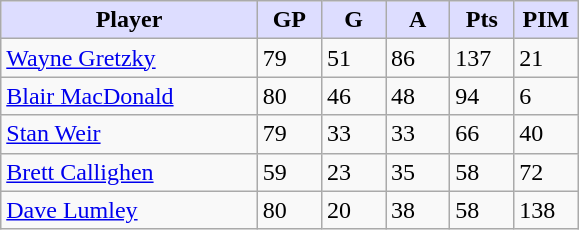<table class="wikitable">
<tr>
<th style="background:#ddf; width:40%;">Player</th>
<th style="background:#ddf; width:10%;">GP</th>
<th style="background:#ddf; width:10%;">G</th>
<th style="background:#ddf; width:10%;">A</th>
<th style="background:#ddf; width:10%;">Pts</th>
<th style="background:#ddf; width:10%;">PIM</th>
</tr>
<tr>
<td><a href='#'>Wayne Gretzky</a></td>
<td>79</td>
<td>51</td>
<td>86</td>
<td>137</td>
<td>21</td>
</tr>
<tr>
<td><a href='#'>Blair MacDonald</a></td>
<td>80</td>
<td>46</td>
<td>48</td>
<td>94</td>
<td>6</td>
</tr>
<tr>
<td><a href='#'>Stan Weir</a></td>
<td>79</td>
<td>33</td>
<td>33</td>
<td>66</td>
<td>40</td>
</tr>
<tr>
<td><a href='#'>Brett Callighen</a></td>
<td>59</td>
<td>23</td>
<td>35</td>
<td>58</td>
<td>72</td>
</tr>
<tr>
<td><a href='#'>Dave Lumley</a></td>
<td>80</td>
<td>20</td>
<td>38</td>
<td>58</td>
<td>138</td>
</tr>
</table>
